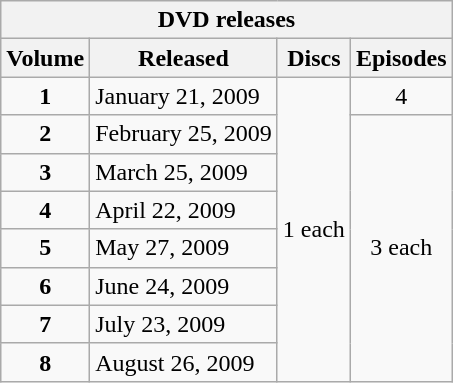<table class="wikitable">
<tr>
<th colspan="9">DVD releases</th>
</tr>
<tr>
<th>Volume</th>
<th>Released</th>
<th>Discs</th>
<th>Episodes</th>
</tr>
<tr>
<td align=center><strong>1</strong></td>
<td>January 21, 2009</td>
<td align=center rowspan="8">1 each</td>
<td align=center>4</td>
</tr>
<tr>
<td align=center><strong>2</strong></td>
<td>February 25, 2009</td>
<td align=center rowspan="7">3 each</td>
</tr>
<tr>
<td align=center><strong>3</strong></td>
<td>March 25, 2009</td>
</tr>
<tr>
<td align=center><strong>4</strong></td>
<td>April 22, 2009</td>
</tr>
<tr>
<td align=center><strong>5</strong></td>
<td>May 27, 2009</td>
</tr>
<tr>
<td align=center><strong>6</strong></td>
<td>June 24, 2009</td>
</tr>
<tr>
<td align=center><strong>7</strong></td>
<td>July 23, 2009</td>
</tr>
<tr>
<td align=center><strong>8</strong></td>
<td>August 26, 2009</td>
</tr>
</table>
